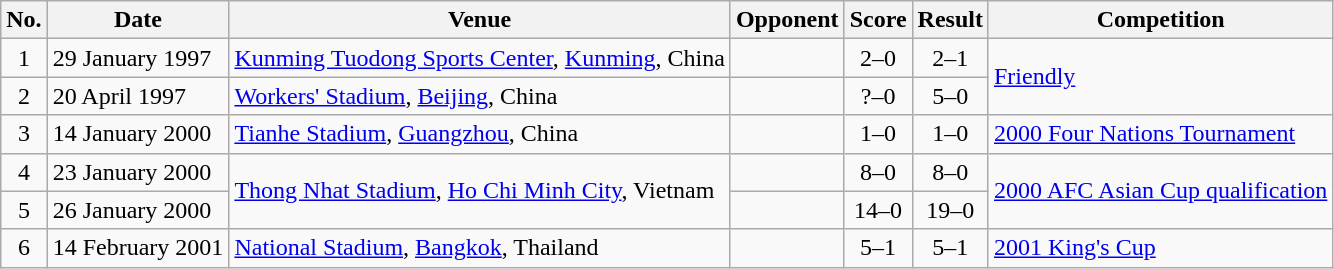<table class="wikitable sortable">
<tr>
<th scope="col">No.</th>
<th scope="col">Date</th>
<th scope="col">Venue</th>
<th scope="col">Opponent</th>
<th scope="col">Score</th>
<th scope="col">Result</th>
<th scope="col">Competition</th>
</tr>
<tr>
<td style="text-align:center">1</td>
<td>29 January 1997</td>
<td><a href='#'>Kunming Tuodong Sports Center</a>, <a href='#'>Kunming</a>, China</td>
<td></td>
<td style="text-align:center">2–0</td>
<td style="text-align:center">2–1</td>
<td rowspan=2><a href='#'>Friendly</a></td>
</tr>
<tr>
<td style="text-align:center">2</td>
<td>20 April 1997</td>
<td><a href='#'>Workers' Stadium</a>, <a href='#'>Beijing</a>, China</td>
<td></td>
<td style="text-align:center">?–0</td>
<td style="text-align:center">5–0</td>
</tr>
<tr>
<td style="text-align:center">3</td>
<td>14 January 2000</td>
<td><a href='#'>Tianhe Stadium</a>, <a href='#'>Guangzhou</a>, China</td>
<td></td>
<td style="text-align:center">1–0</td>
<td style="text-align:center">1–0</td>
<td><a href='#'>2000 Four Nations Tournament</a></td>
</tr>
<tr>
<td style="text-align:center">4</td>
<td>23 January 2000</td>
<td rowspan=2><a href='#'>Thong Nhat Stadium</a>, <a href='#'>Ho Chi Minh City</a>, Vietnam</td>
<td></td>
<td style="text-align:center">8–0</td>
<td style="text-align:center">8–0</td>
<td rowspan=2><a href='#'>2000 AFC Asian Cup qualification</a></td>
</tr>
<tr>
<td style="text-align:center">5</td>
<td>26 January 2000</td>
<td></td>
<td style="text-align:center">14–0</td>
<td style="text-align:center">19–0</td>
</tr>
<tr>
<td style="text-align:center">6</td>
<td>14 February 2001</td>
<td><a href='#'>National Stadium</a>, <a href='#'>Bangkok</a>, Thailand</td>
<td></td>
<td style="text-align:center">5–1</td>
<td style="text-align:center">5–1</td>
<td><a href='#'>2001 King's Cup</a></td>
</tr>
</table>
